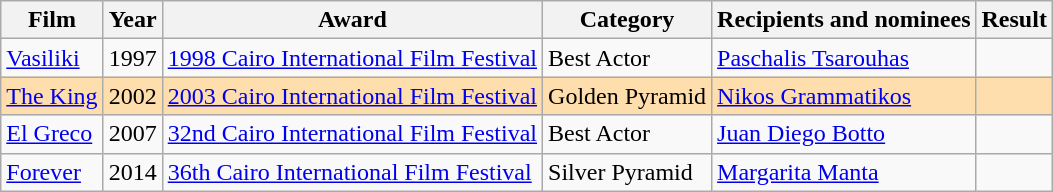<table class="wikitable">
<tr>
<th>Film</th>
<th>Year</th>
<th>Award</th>
<th>Category</th>
<th>Recipients and nominees</th>
<th>Result</th>
</tr>
<tr>
<td><a href='#'>Vasiliki</a></td>
<td>1997</td>
<td><a href='#'>1998 Cairo International Film Festival</a></td>
<td>Best Actor</td>
<td><a href='#'>Paschalis Tsarouhas</a></td>
<td></td>
</tr>
<tr style="background:#FFDEAD;">
<td><a href='#'>The King</a></td>
<td>2002</td>
<td><a href='#'>2003 Cairo International Film Festival</a></td>
<td>Golden Pyramid</td>
<td><a href='#'>Nikos Grammatikos</a></td>
<td></td>
</tr>
<tr>
<td><a href='#'>El Greco</a></td>
<td>2007</td>
<td><a href='#'>32nd Cairo International Film Festival</a></td>
<td>Best Actor</td>
<td><a href='#'>Juan Diego Botto</a></td>
<td></td>
</tr>
<tr>
<td><a href='#'>Forever</a></td>
<td>2014</td>
<td><a href='#'>36th Cairo International Film Festival</a></td>
<td>Silver Pyramid</td>
<td><a href='#'>Margarita Manta</a></td>
<td></td>
</tr>
</table>
